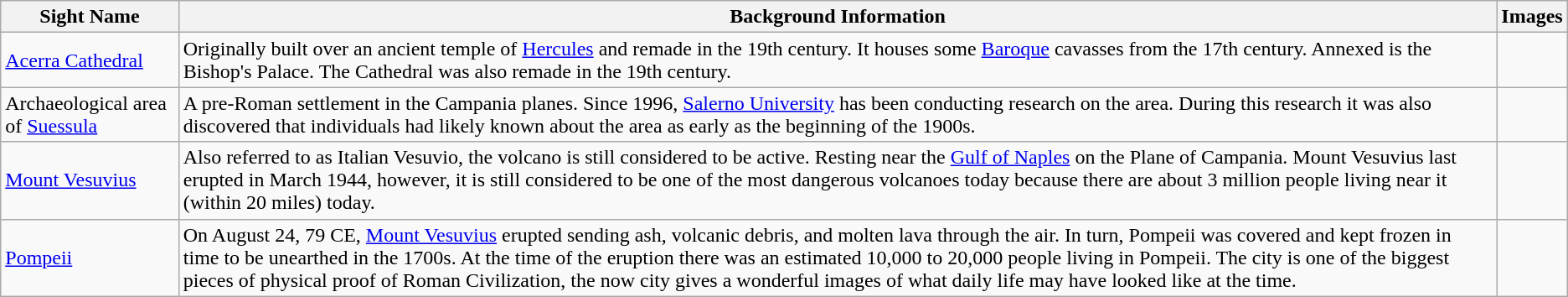<table class="wikitable">
<tr>
<th>Sight Name</th>
<th>Background Information</th>
<th>Images</th>
</tr>
<tr>
<td><a href='#'>Acerra Cathedral</a></td>
<td>Originally built over an ancient temple of <a href='#'>Hercules</a> and remade in the 19th century. It houses some <a href='#'>Baroque</a> cavasses from the 17th century. Annexed is the Bishop's Palace. The Cathedral was also remade in the 19th century.</td>
<td></td>
</tr>
<tr>
<td>Archaeological area of <a href='#'>Suessula</a></td>
<td>A pre-Roman settlement in the Campania planes. Since 1996, <a href='#'>Salerno University</a> has been conducting research on the area. During this research it was also discovered that individuals had likely known about the area as early as the beginning of the 1900s.</td>
<td></td>
</tr>
<tr>
<td><a href='#'>Mount Vesuvius</a></td>
<td>Also referred to as Italian Vesuvio, the volcano is still considered to be active. Resting near the <a href='#'>Gulf of Naples</a> on the Plane of Campania. Mount Vesuvius last erupted in March 1944, however, it is still considered to be one of the most dangerous volcanoes today because there are about 3 million people living near it (within 20 miles) today.</td>
<td></td>
</tr>
<tr>
<td><a href='#'>Pompeii</a></td>
<td>On August 24, 79 CE, <a href='#'>Mount Vesuvius</a> erupted sending ash, volcanic debris, and molten lava through the air. In turn, Pompeii was covered and kept frozen in time to be unearthed in the 1700s. At the time of the eruption there was an estimated 10,000 to 20,000 people living in Pompeii. The city is one of the biggest pieces of physical proof of Roman Civilization, the now city gives a wonderful images of what daily life may have looked like at the time.</td>
<td></td>
</tr>
</table>
